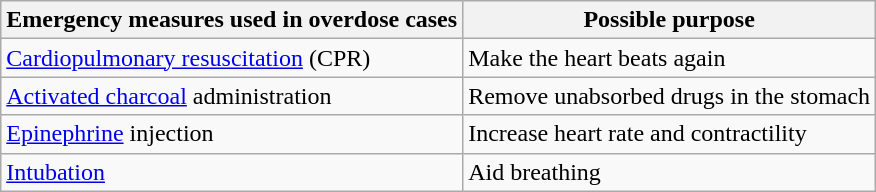<table class="wikitable">
<tr>
<th>Emergency measures used in overdose cases</th>
<th>Possible purpose</th>
</tr>
<tr>
<td><a href='#'>Cardiopulmonary resuscitation</a> (CPR)</td>
<td>Make the heart beats again</td>
</tr>
<tr>
<td><a href='#'>Activated charcoal</a> administration</td>
<td>Remove unabsorbed drugs in the stomach</td>
</tr>
<tr>
<td><a href='#'>Epinephrine</a> injection</td>
<td>Increase heart rate and contractility</td>
</tr>
<tr>
<td><a href='#'>Intubation</a></td>
<td>Aid breathing</td>
</tr>
</table>
